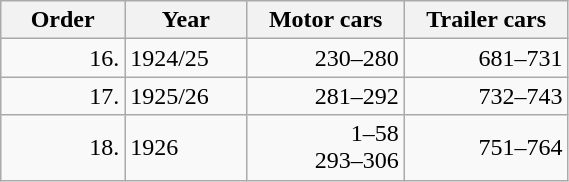<table class="wikitable float-left" style="text-align:right;" width="30%">
<tr class="hintergrundfarbe5">
<th width="6%">Order</th>
<th width="4%">Year</th>
<th width="10%">Motor cars</th>
<th width="10%">Trailer cars</th>
</tr>
<tr>
<td>16.</td>
<td align="left">1924/25</td>
<td>230–280</td>
<td>681–731</td>
</tr>
<tr>
<td>17.</td>
<td align="left">1925/26</td>
<td>281–292</td>
<td>732–743</td>
</tr>
<tr>
<td>18.</td>
<td align="left">1926</td>
<td>1–58<br>293–306</td>
<td>751–764</td>
</tr>
</table>
